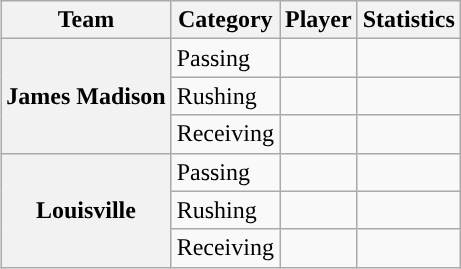<table class="wikitable" style="float:right">
<tr>
<th>Team</th>
<th>Category</th>
<th>Player</th>
<th>Statistics</th>
</tr>
<tr>
<th rowspan=3>James Madison</th>
<td>Passing</td>
<td></td>
<td></td>
</tr>
<tr>
<td>Rushing</td>
<td></td>
<td></td>
</tr>
<tr>
<td>Receiving</td>
<td></td>
<td></td>
</tr>
<tr>
<th rowspan=3>Louisville</th>
<td>Passing</td>
<td></td>
<td></td>
</tr>
<tr>
<td>Rushing</td>
<td></td>
<td></td>
</tr>
<tr>
<td>Receiving</td>
<td></td>
<td></td>
</tr>
</table>
